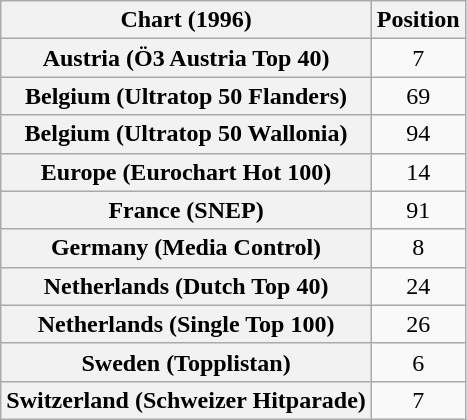<table class="wikitable sortable plainrowheaders" style="text-align:center">
<tr>
<th scope="col">Chart (1996)</th>
<th scope="col">Position</th>
</tr>
<tr>
<th scope="row">Austria (Ö3 Austria Top 40)</th>
<td>7</td>
</tr>
<tr>
<th scope="row">Belgium (Ultratop 50 Flanders)</th>
<td>69</td>
</tr>
<tr>
<th scope="row">Belgium (Ultratop 50 Wallonia)</th>
<td>94</td>
</tr>
<tr>
<th scope="row">Europe (Eurochart Hot 100)</th>
<td>14</td>
</tr>
<tr>
<th scope="row">France (SNEP)</th>
<td>91</td>
</tr>
<tr>
<th scope="row">Germany (Media Control)</th>
<td>8</td>
</tr>
<tr>
<th scope="row">Netherlands (Dutch Top 40)</th>
<td>24</td>
</tr>
<tr>
<th scope="row">Netherlands (Single Top 100)</th>
<td>26</td>
</tr>
<tr>
<th scope="row">Sweden (Topplistan)</th>
<td>6</td>
</tr>
<tr>
<th scope="row">Switzerland (Schweizer Hitparade)</th>
<td>7</td>
</tr>
</table>
